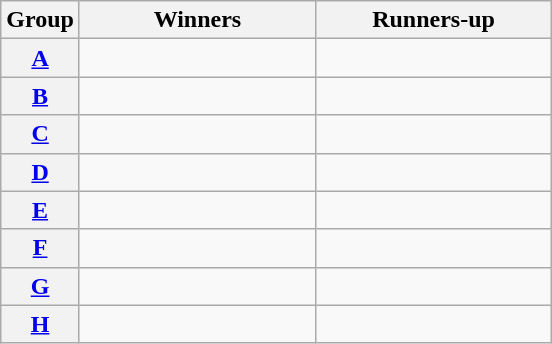<table class="wikitable">
<tr>
<th>Group</th>
<th width="150">Winners</th>
<th width="150">Runners-up</th>
</tr>
<tr>
<th><a href='#'>A</a></th>
<td></td>
<td></td>
</tr>
<tr>
<th><a href='#'>B</a></th>
<td></td>
<td></td>
</tr>
<tr>
<th><a href='#'>C</a></th>
<td></td>
<td></td>
</tr>
<tr>
<th><a href='#'>D</a></th>
<td></td>
<td></td>
</tr>
<tr>
<th><a href='#'>E</a></th>
<td></td>
<td></td>
</tr>
<tr>
<th><a href='#'>F</a></th>
<td></td>
<td></td>
</tr>
<tr>
<th><a href='#'>G</a></th>
<td></td>
<td></td>
</tr>
<tr>
<th><a href='#'>H</a></th>
<td></td>
<td></td>
</tr>
</table>
